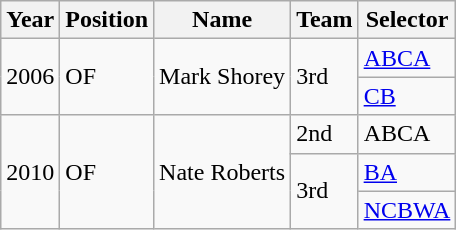<table class="wikitable">
<tr>
<th>Year</th>
<th>Position</th>
<th>Name</th>
<th>Team</th>
<th>Selector</th>
</tr>
<tr>
<td rowspan="2">2006</td>
<td rowspan="2">OF</td>
<td rowspan="2">Mark Shorey</td>
<td rowspan="2">3rd</td>
<td><a href='#'>ABCA</a></td>
</tr>
<tr>
<td><a href='#'>CB</a></td>
</tr>
<tr>
<td rowspan="3">2010</td>
<td rowspan="3">OF</td>
<td rowspan="3">Nate Roberts</td>
<td>2nd</td>
<td>ABCA</td>
</tr>
<tr>
<td rowspan="2">3rd</td>
<td><a href='#'>BA</a></td>
</tr>
<tr>
<td><a href='#'>NCBWA</a></td>
</tr>
</table>
